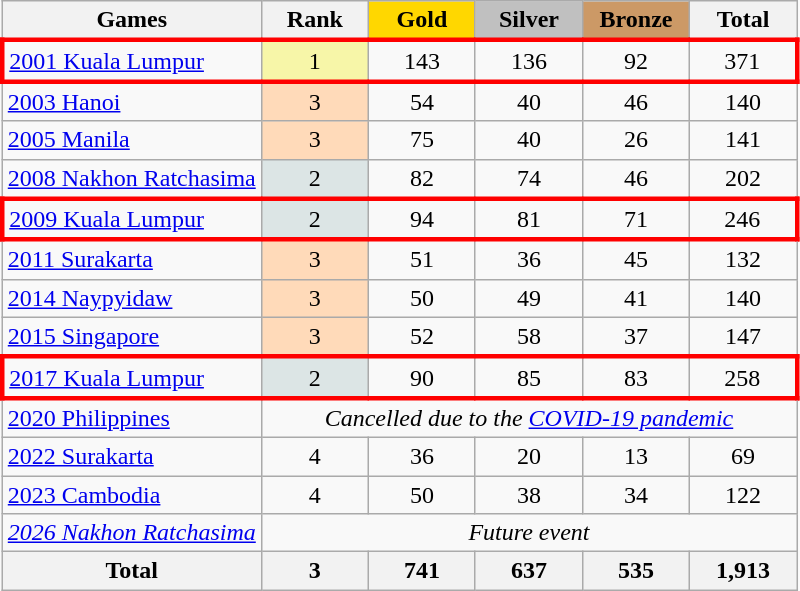<table class="wikitable sortable" style="margin-top:0em; text-align:center; font-size:100%;">
<tr>
<th>Games</th>
<th style="width:4em;">Rank</th>
<th style="background:gold; width:4em;"><strong>Gold</strong></th>
<th style="background:silver; width:4em;"><strong>Silver</strong></th>
<th style="background:#cc9966; width:4em;"><strong>Bronze</strong></th>
<th style="width:4em;">Total</th>
</tr>
<tr style="border: 3px solid red">
<td align=left><a href='#'>2001 Kuala Lumpur</a></td>
<td bgcolor=f7f6a8>1</td>
<td>143</td>
<td>136</td>
<td>92</td>
<td>371</td>
</tr>
<tr>
<td align=left><a href='#'>2003 Hanoi</a></td>
<td bgcolor=ffdab9>3</td>
<td>54</td>
<td>40</td>
<td>46</td>
<td>140</td>
</tr>
<tr>
<td align=left><a href='#'>2005 Manila</a></td>
<td bgcolor=ffdab9>3</td>
<td>75</td>
<td>40</td>
<td>26</td>
<td>141</td>
</tr>
<tr>
<td align=left><a href='#'>2008 Nakhon Ratchasima</a></td>
<td bgcolor=dce5e5>2</td>
<td>82</td>
<td>74</td>
<td>46</td>
<td>202</td>
</tr>
<tr style="border: 3px solid red">
<td align=left><a href='#'>2009 Kuala Lumpur</a></td>
<td bgcolor=dce5e5>2</td>
<td>94</td>
<td>81</td>
<td>71</td>
<td>246</td>
</tr>
<tr>
<td align=left><a href='#'>2011 Surakarta</a></td>
<td bgcolor=ffdab9>3</td>
<td>51</td>
<td>36</td>
<td>45</td>
<td>132</td>
</tr>
<tr>
<td align=left><a href='#'>2014 Naypyidaw</a></td>
<td bgcolor=ffdab9>3</td>
<td>50</td>
<td>49</td>
<td>41</td>
<td>140</td>
</tr>
<tr>
<td align=left><a href='#'>2015 Singapore</a></td>
<td bgcolor=ffdab9>3</td>
<td>52</td>
<td>58</td>
<td>37</td>
<td>147</td>
</tr>
<tr style="border: 3px solid red">
<td align=left><a href='#'>2017 Kuala Lumpur</a></td>
<td bgcolor=dce5e5>2</td>
<td>90</td>
<td>85</td>
<td>83</td>
<td>258</td>
</tr>
<tr>
<td align=left><a href='#'>2020 Philippines</a></td>
<td colspan=5><em>Cancelled due to the <a href='#'>COVID-19 pandemic</a></em></td>
</tr>
<tr>
<td align=left><a href='#'>2022 Surakarta</a></td>
<td>4</td>
<td>36</td>
<td>20</td>
<td>13</td>
<td>69</td>
</tr>
<tr>
<td align=left><a href='#'>2023 Cambodia</a></td>
<td>4</td>
<td>50</td>
<td>38</td>
<td>34</td>
<td>122</td>
</tr>
<tr>
<td align=left><em><a href='#'>2026 Nakhon Ratchasima</a></em></td>
<td colspan=5><em>Future event</em></td>
</tr>
<tr>
<th>Total</th>
<th>3</th>
<th>741</th>
<th>637</th>
<th>535</th>
<th>1,913</th>
</tr>
</table>
